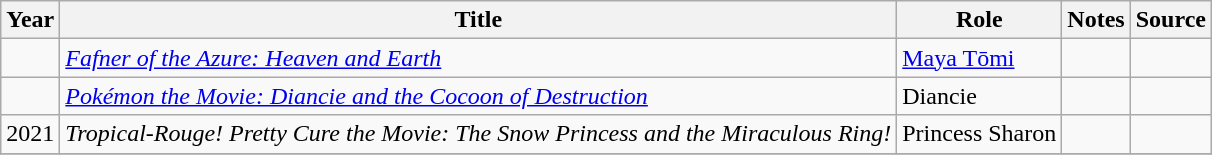<table class="wikitable sortable plainrowheaders">
<tr>
<th>Year</th>
<th>Title</th>
<th>Role</th>
<th class="unsortable">Notes</th>
<th class="unsortable">Source</th>
</tr>
<tr>
<td></td>
<td><em><a href='#'>Fafner of the Azure: Heaven and Earth</a></em></td>
<td><a href='#'>Maya Tōmi</a></td>
<td></td>
<td></td>
</tr>
<tr>
<td></td>
<td><em><a href='#'>Pokémon the Movie: Diancie and the Cocoon of Destruction</a></em></td>
<td>Diancie</td>
<td></td>
<td></td>
</tr>
<tr>
<td>2021</td>
<td><em>Tropical-Rouge! Pretty Cure the Movie: The Snow Princess and the Miraculous Ring!</em></td>
<td>Princess Sharon</td>
<td></td>
<td></td>
</tr>
<tr>
</tr>
</table>
